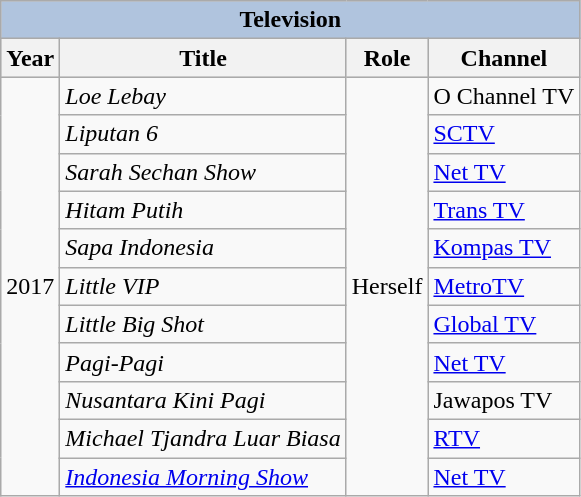<table class="wikitable">
<tr style="background:#ccc; text-align:center;">
<th colspan="4" style="background: LightSteelBlue;">Television</th>
</tr>
<tr style="background:#ccc; text-align:center;">
<th>Year</th>
<th>Title</th>
<th>Role</th>
<th>Channel</th>
</tr>
<tr>
<td rowspan="11">2017</td>
<td><em>Loe Lebay</em></td>
<td rowspan="11">Herself</td>
<td>O Channel TV</td>
</tr>
<tr>
<td><em>Liputan 6</em></td>
<td><a href='#'>SCTV</a></td>
</tr>
<tr>
<td><em>Sarah Sechan Show</em></td>
<td><a href='#'>Net TV</a></td>
</tr>
<tr>
<td><em>Hitam Putih</em></td>
<td><a href='#'>Trans TV</a></td>
</tr>
<tr>
<td><em>Sapa Indonesia</em></td>
<td><a href='#'>Kompas TV</a></td>
</tr>
<tr>
<td><em>Little VIP</em></td>
<td><a href='#'>MetroTV</a></td>
</tr>
<tr>
<td><em>Little Big Shot</em></td>
<td><a href='#'>Global TV</a></td>
</tr>
<tr>
<td><em>Pagi-Pagi</em></td>
<td><a href='#'>Net TV</a></td>
</tr>
<tr>
<td><em>Nusantara Kini Pagi</em></td>
<td>Jawapos TV</td>
</tr>
<tr>
<td><em>Michael Tjandra Luar Biasa</em></td>
<td><a href='#'>RTV</a></td>
</tr>
<tr>
<td><em><a href='#'>Indonesia Morning Show</a></em></td>
<td><a href='#'>Net TV</a></td>
</tr>
</table>
